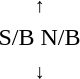<table style="text-align:center;">
<tr>
<td><small>  ↑ </small></td>
</tr>
<tr>
<td><span>S/B</span>   <span>N/B</span></td>
</tr>
<tr>
<td><small> ↓  </small></td>
</tr>
</table>
